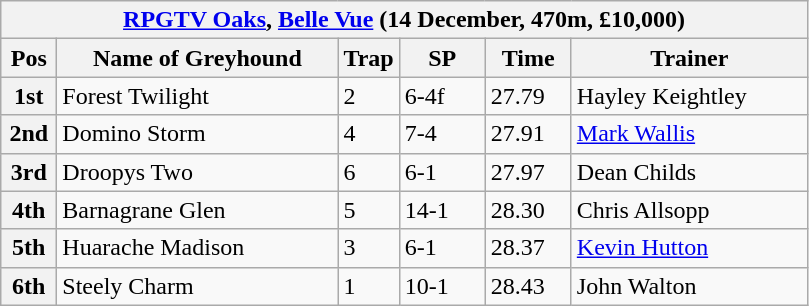<table class="wikitable">
<tr>
<th colspan="6"><a href='#'>RPGTV Oaks</a>, <a href='#'>Belle Vue</a> (14 December, 470m, £10,000)</th>
</tr>
<tr>
<th width=30>Pos</th>
<th width=180>Name of Greyhound</th>
<th width=30>Trap</th>
<th width=50>SP</th>
<th width=50>Time</th>
<th width=150>Trainer</th>
</tr>
<tr>
<th>1st</th>
<td>Forest Twilight</td>
<td>2</td>
<td>6-4f</td>
<td>27.79</td>
<td>Hayley Keightley</td>
</tr>
<tr>
<th>2nd</th>
<td>Domino Storm</td>
<td>4</td>
<td>7-4</td>
<td>27.91</td>
<td><a href='#'>Mark Wallis</a></td>
</tr>
<tr>
<th>3rd</th>
<td>Droopys Two</td>
<td>6</td>
<td>6-1</td>
<td>27.97</td>
<td>Dean Childs</td>
</tr>
<tr>
<th>4th</th>
<td>Barnagrane Glen</td>
<td>5</td>
<td>14-1</td>
<td>28.30</td>
<td>Chris Allsopp</td>
</tr>
<tr>
<th>5th</th>
<td>Huarache Madison</td>
<td>3</td>
<td>6-1</td>
<td>28.37</td>
<td><a href='#'>Kevin Hutton</a></td>
</tr>
<tr>
<th>6th</th>
<td>Steely Charm</td>
<td>1</td>
<td>10-1</td>
<td>28.43</td>
<td>John Walton</td>
</tr>
</table>
